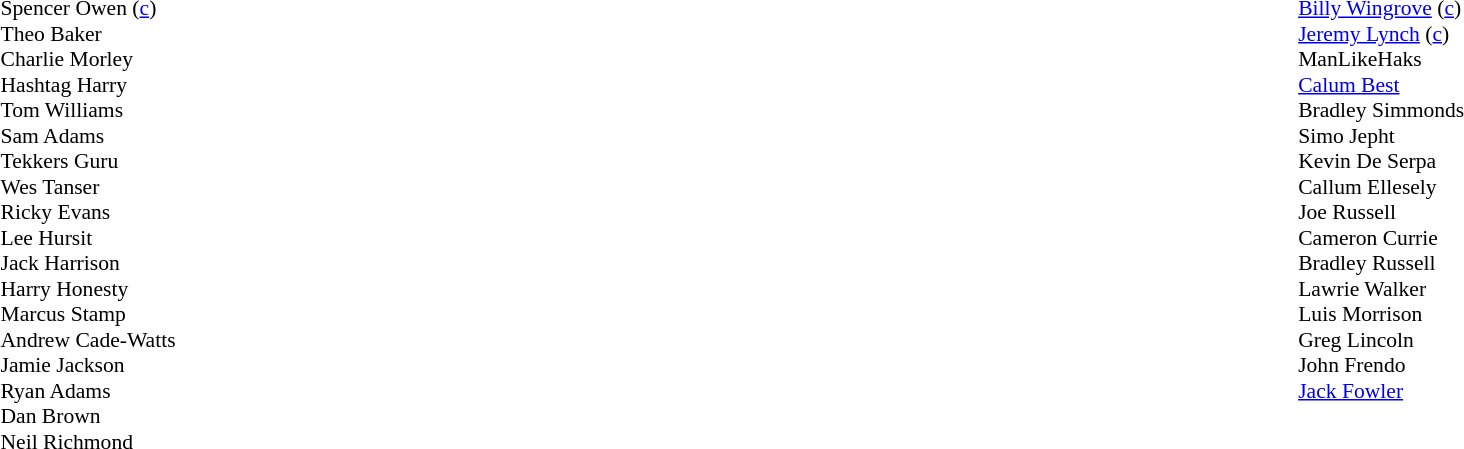<table width="100%">
<tr>
<td valign="top" width="50%"><br><table style="font-size: 90%" cellspacing="0" cellpadding="0">
<tr>
<th width="25"></th>
<th width="25"></th>
</tr>
<tr>
<td></td>
<td></td>
<td>Spencer Owen (<a href='#'>c</a>)</td>
<td></td>
</tr>
<tr>
<td></td>
<td></td>
<td>Theo Baker</td>
<td></td>
</tr>
<tr>
<td></td>
<td></td>
<td>Charlie Morley</td>
<td></td>
</tr>
<tr>
<td></td>
<td></td>
<td>Hashtag Harry</td>
<td></td>
</tr>
<tr>
<td></td>
<td></td>
<td>Tom Williams</td>
<td></td>
</tr>
<tr>
<td></td>
<td></td>
<td>Sam Adams</td>
<td></td>
</tr>
<tr>
<td></td>
<td></td>
<td>Tekkers Guru</td>
<td></td>
</tr>
<tr>
<td></td>
<td></td>
<td>Wes Tanser</td>
<td></td>
</tr>
<tr>
<td></td>
<td></td>
<td>Ricky Evans</td>
<td></td>
</tr>
<tr>
<td></td>
<td></td>
<td>Lee Hursit</td>
<td></td>
</tr>
<tr>
<td></td>
<td></td>
<td>Jack Harrison</td>
<td></td>
</tr>
<tr>
<td></td>
<td></td>
<td>Harry Honesty</td>
<td></td>
</tr>
<tr>
<td></td>
<td></td>
<td>Marcus Stamp</td>
<td></td>
</tr>
<tr>
<td></td>
<td></td>
<td>Andrew Cade-Watts</td>
<td></td>
</tr>
<tr>
<td></td>
<td></td>
<td>Jamie Jackson</td>
<td></td>
</tr>
<tr>
<td></td>
<td></td>
<td>Ryan Adams</td>
<td></td>
</tr>
<tr>
<td></td>
<td></td>
<td>Dan Brown</td>
<td></td>
</tr>
<tr>
<td></td>
<td></td>
<td>Neil Richmond</td>
<td></td>
</tr>
</table>
</td>
<td valign="top"></td>
<td valign="top" width="50%"><br><table style="font-size: 90%" cellspacing="0" cellpadding="0" align="center">
<tr>
<th width="25"></th>
<th width="25"></th>
</tr>
<tr>
<td></td>
<td></td>
<td><a href='#'>Billy Wingrove</a> (<a href='#'>c</a>)</td>
<td></td>
</tr>
<tr>
<td></td>
<td></td>
<td><a href='#'>Jeremy Lynch</a> (<a href='#'>c</a>)</td>
<td></td>
</tr>
<tr>
<td></td>
<td></td>
<td>ManLikeHaks</td>
<td></td>
</tr>
<tr>
<td></td>
<td></td>
<td><a href='#'>Calum Best</a></td>
<td></td>
</tr>
<tr>
<td></td>
<td></td>
<td>Bradley Simmonds</td>
<td></td>
</tr>
<tr>
<td></td>
<td></td>
<td>Simo Jepht</td>
<td></td>
</tr>
<tr>
<td></td>
<td></td>
<td>Kevin De Serpa</td>
<td></td>
</tr>
<tr>
<td></td>
<td></td>
<td>Callum Ellesely</td>
<td></td>
</tr>
<tr>
<td></td>
<td></td>
<td>Joe Russell</td>
<td></td>
</tr>
<tr>
<td></td>
<td></td>
<td>Cameron Currie</td>
<td></td>
</tr>
<tr>
<td></td>
<td></td>
<td>Bradley Russell</td>
<td></td>
</tr>
<tr>
<td></td>
<td></td>
<td>Lawrie Walker</td>
<td></td>
</tr>
<tr>
<td></td>
<td></td>
<td>Luis Morrison</td>
<td></td>
</tr>
<tr>
<td></td>
<td></td>
<td>Greg Lincoln</td>
<td></td>
</tr>
<tr>
<td></td>
<td></td>
<td>John Frendo</td>
<td></td>
</tr>
<tr>
<td></td>
<td></td>
<td><a href='#'>Jack Fowler</a></td>
<td></td>
</tr>
</table>
</td>
</tr>
</table>
